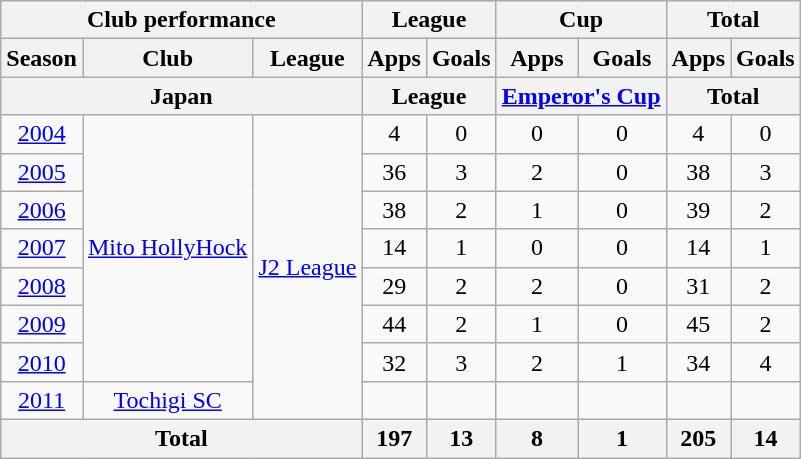<table class="wikitable" style="text-align:center;">
<tr>
<th colspan=3>Club performance</th>
<th colspan=2>League</th>
<th colspan=2>Cup</th>
<th colspan=2>Total</th>
</tr>
<tr>
<th>Season</th>
<th>Club</th>
<th>League</th>
<th>Apps</th>
<th>Goals</th>
<th>Apps</th>
<th>Goals</th>
<th>Apps</th>
<th>Goals</th>
</tr>
<tr>
<th colspan=3>Japan</th>
<th colspan=2>League</th>
<th colspan=2><a href='#'>Emperor's Cup</a></th>
<th colspan=2>Total</th>
</tr>
<tr>
<td><a href='#'>2004</a></td>
<td rowspan="7"><a href='#'>Mito HollyHock</a></td>
<td rowspan="8"><a href='#'>J2 League</a></td>
<td>4</td>
<td>0</td>
<td>0</td>
<td>0</td>
<td>4</td>
<td>0</td>
</tr>
<tr>
<td><a href='#'>2005</a></td>
<td>36</td>
<td>3</td>
<td>2</td>
<td>0</td>
<td>38</td>
<td>3</td>
</tr>
<tr>
<td><a href='#'>2006</a></td>
<td>38</td>
<td>2</td>
<td>1</td>
<td>0</td>
<td>39</td>
<td>2</td>
</tr>
<tr>
<td><a href='#'>2007</a></td>
<td>14</td>
<td>1</td>
<td>0</td>
<td>0</td>
<td>14</td>
<td>1</td>
</tr>
<tr>
<td><a href='#'>2008</a></td>
<td>29</td>
<td>2</td>
<td>2</td>
<td>0</td>
<td>31</td>
<td>2</td>
</tr>
<tr>
<td><a href='#'>2009</a></td>
<td>44</td>
<td>2</td>
<td>1</td>
<td>0</td>
<td>45</td>
<td>2</td>
</tr>
<tr>
<td><a href='#'>2010</a></td>
<td>32</td>
<td>3</td>
<td>2</td>
<td>1</td>
<td>34</td>
<td>4</td>
</tr>
<tr>
<td><a href='#'>2011</a></td>
<td rowspan="1"><a href='#'>Tochigi SC</a></td>
<td></td>
<td></td>
<td></td>
<td></td>
<td></td>
<td></td>
</tr>
<tr>
<th colspan=3>Total</th>
<th>197</th>
<th>13</th>
<th>8</th>
<th>1</th>
<th>205</th>
<th>14</th>
</tr>
</table>
